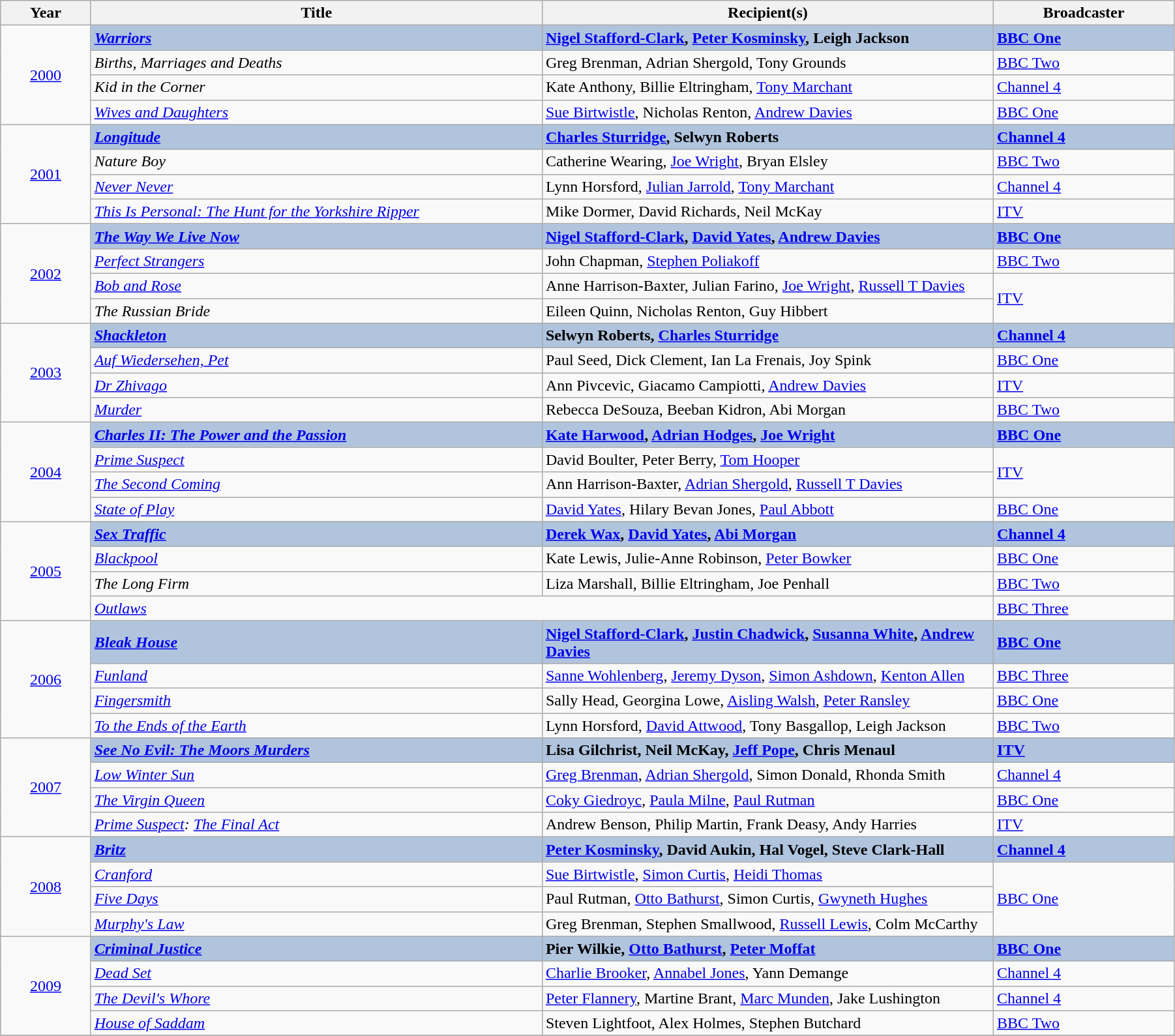<table class="wikitable" width="95%">
<tr>
<th width=5%>Year</th>
<th width=25%>Title</th>
<th width=25%><strong>Recipient(s)</strong></th>
<th width=10%><strong>Broadcaster</strong></th>
</tr>
<tr>
<td rowspan="4" style="text-align:center;"><a href='#'>2000</a></td>
<td style="background:#B0C4DE;"><strong><em><a href='#'>Warriors</a></em></strong></td>
<td style="background:#B0C4DE;"><strong><a href='#'>Nigel Stafford-Clark</a>, <a href='#'>Peter Kosminsky</a>, Leigh Jackson</strong></td>
<td style="background:#B0C4DE;"><strong><a href='#'>BBC One</a></strong></td>
</tr>
<tr>
<td><em>Births, Marriages and Deaths</em></td>
<td>Greg Brenman, Adrian Shergold, Tony Grounds</td>
<td><a href='#'>BBC Two</a></td>
</tr>
<tr>
<td><em>Kid in the Corner</em></td>
<td>Kate Anthony, Billie Eltringham, <a href='#'>Tony Marchant</a></td>
<td><a href='#'>Channel 4</a></td>
</tr>
<tr>
<td><em><a href='#'>Wives and Daughters</a></em></td>
<td><a href='#'>Sue Birtwistle</a>, Nicholas Renton, <a href='#'>Andrew Davies</a></td>
<td><a href='#'>BBC One</a></td>
</tr>
<tr>
<td rowspan="4" style="text-align:center;"><a href='#'>2001</a></td>
<td style="background:#B0C4DE;"><strong><em><a href='#'>Longitude</a></em></strong></td>
<td style="background:#B0C4DE;"><strong><a href='#'>Charles Sturridge</a>, Selwyn Roberts</strong></td>
<td style="background:#B0C4DE;"><strong><a href='#'>Channel 4</a></strong></td>
</tr>
<tr>
<td><em>Nature Boy</em></td>
<td>Catherine Wearing, <a href='#'>Joe Wright</a>, Bryan Elsley</td>
<td><a href='#'>BBC Two</a></td>
</tr>
<tr>
<td><em><a href='#'>Never Never</a></em></td>
<td>Lynn Horsford, <a href='#'>Julian Jarrold</a>, <a href='#'>Tony Marchant</a></td>
<td><a href='#'>Channel 4</a></td>
</tr>
<tr>
<td><em><a href='#'>This Is Personal: The Hunt for the Yorkshire Ripper</a></em></td>
<td>Mike Dormer, David Richards, Neil McKay</td>
<td><a href='#'>ITV</a></td>
</tr>
<tr>
<td rowspan="4" style="text-align:center;"><a href='#'>2002</a></td>
<td style="background:#B0C4DE;"><strong><em><a href='#'>The Way We Live Now</a></em></strong></td>
<td style="background:#B0C4DE;"><strong><a href='#'>Nigel Stafford-Clark</a>, <a href='#'>David Yates</a>, <a href='#'>Andrew Davies</a></strong></td>
<td style="background:#B0C4DE;"><strong><a href='#'>BBC One</a></strong></td>
</tr>
<tr>
<td><em><a href='#'>Perfect Strangers</a></em></td>
<td>John Chapman, <a href='#'>Stephen Poliakoff</a></td>
<td><a href='#'>BBC Two</a></td>
</tr>
<tr>
<td><em><a href='#'>Bob and Rose</a></em></td>
<td>Anne Harrison-Baxter, Julian Farino, <a href='#'>Joe Wright</a>, <a href='#'>Russell T Davies</a></td>
<td rowspan="2"><a href='#'>ITV</a></td>
</tr>
<tr>
<td><em>The Russian Bride</em></td>
<td>Eileen Quinn, Nicholas Renton, Guy Hibbert</td>
</tr>
<tr>
<td rowspan="4" style="text-align:center;"><a href='#'>2003</a></td>
<td style="background:#B0C4DE;"><strong><em><a href='#'>Shackleton</a></em></strong></td>
<td style="background:#B0C4DE;"><strong>Selwyn Roberts, <a href='#'>Charles Sturridge</a></strong></td>
<td style="background:#B0C4DE;"><strong><a href='#'>Channel 4</a></strong></td>
</tr>
<tr>
<td><em><a href='#'>Auf Wiedersehen, Pet</a></em></td>
<td>Paul Seed, Dick Clement, Ian La Frenais, Joy Spink</td>
<td><a href='#'>BBC One</a></td>
</tr>
<tr>
<td><em><a href='#'>Dr Zhivago</a></em></td>
<td>Ann Pivcevic, Giacamo Campiotti, <a href='#'>Andrew Davies</a></td>
<td><a href='#'>ITV</a></td>
</tr>
<tr>
<td><em><a href='#'>Murder</a></em></td>
<td>Rebecca DeSouza, Beeban Kidron, Abi Morgan</td>
<td><a href='#'>BBC Two</a></td>
</tr>
<tr>
<td rowspan="4" style="text-align:center;"><a href='#'>2004</a></td>
<td style="background:#B0C4DE;"><strong><em><a href='#'>Charles II: The Power and the Passion</a></em></strong></td>
<td style="background:#B0C4DE;"><strong><a href='#'>Kate Harwood</a>, <a href='#'>Adrian Hodges</a>, <a href='#'>Joe Wright</a></strong></td>
<td style="background:#B0C4DE;"><strong><a href='#'>BBC One</a></strong></td>
</tr>
<tr>
<td><em><a href='#'>Prime Suspect</a></em></td>
<td>David Boulter, Peter Berry, <a href='#'>Tom Hooper</a></td>
<td rowspan="2"><a href='#'>ITV</a></td>
</tr>
<tr>
<td><em><a href='#'>The Second Coming</a></em></td>
<td>Ann Harrison-Baxter, <a href='#'>Adrian Shergold</a>, <a href='#'>Russell T Davies</a></td>
</tr>
<tr>
<td><em><a href='#'>State of Play</a></em></td>
<td><a href='#'>David Yates</a>, Hilary Bevan Jones, <a href='#'>Paul Abbott</a></td>
<td><a href='#'>BBC One</a></td>
</tr>
<tr>
<td rowspan="4" style="text-align:center;"><a href='#'>2005</a></td>
<td style="background:#B0C4DE;"><strong><em><a href='#'>Sex Traffic</a></em></strong></td>
<td style="background:#B0C4DE;"><strong><a href='#'>Derek Wax</a>, <a href='#'>David Yates</a>, <a href='#'>Abi Morgan</a></strong></td>
<td style="background:#B0C4DE;"><strong><a href='#'>Channel 4</a></strong></td>
</tr>
<tr>
<td><em><a href='#'>Blackpool</a></em></td>
<td>Kate Lewis, Julie-Anne Robinson, <a href='#'>Peter Bowker</a></td>
<td><a href='#'>BBC One</a></td>
</tr>
<tr>
<td><em>The Long Firm</em></td>
<td>Liza Marshall, Billie Eltringham, Joe Penhall</td>
<td><a href='#'>BBC Two</a></td>
</tr>
<tr>
<td colspan="2"><em><a href='#'>Outlaws</a></em></td>
<td><a href='#'>BBC Three</a></td>
</tr>
<tr>
<td rowspan="4" style="text-align:center;"><a href='#'>2006</a></td>
<td style="background:#B0C4DE;"><strong><em><a href='#'>Bleak House</a></em></strong></td>
<td style="background:#B0C4DE;"><strong><a href='#'>Nigel Stafford-Clark</a>, <a href='#'>Justin Chadwick</a>, <a href='#'>Susanna White</a>, <a href='#'>Andrew Davies</a></strong></td>
<td style="background:#B0C4DE;"><strong><a href='#'>BBC One</a></strong></td>
</tr>
<tr>
<td><em><a href='#'>Funland</a></em></td>
<td><a href='#'>Sanne Wohlenberg</a>, <a href='#'>Jeremy Dyson</a>, <a href='#'>Simon Ashdown</a>, <a href='#'>Kenton Allen</a></td>
<td><a href='#'>BBC Three</a></td>
</tr>
<tr>
<td><em><a href='#'>Fingersmith</a></em></td>
<td>Sally Head, Georgina Lowe, <a href='#'>Aisling Walsh</a>, <a href='#'>Peter Ransley</a></td>
<td><a href='#'>BBC One</a></td>
</tr>
<tr>
<td><em><a href='#'>To the Ends of the Earth</a></em></td>
<td>Lynn Horsford, <a href='#'>David Attwood</a>, Tony Basgallop, Leigh Jackson</td>
<td><a href='#'>BBC Two</a></td>
</tr>
<tr>
<td rowspan="4" style="text-align:center;"><a href='#'>2007</a></td>
<td style="background:#B0C4DE;"><strong><em><a href='#'>See No Evil: The Moors Murders</a></em></strong></td>
<td style="background:#B0C4DE;"><strong>Lisa Gilchrist, Neil McKay, <a href='#'>Jeff Pope</a>, Chris Menaul</strong></td>
<td style="background:#B0C4DE;"><strong><a href='#'>ITV</a></strong></td>
</tr>
<tr>
<td><em><a href='#'>Low Winter Sun</a></em></td>
<td><a href='#'>Greg Brenman</a>, <a href='#'>Adrian Shergold</a>, Simon Donald, Rhonda Smith</td>
<td><a href='#'>Channel 4</a></td>
</tr>
<tr>
<td><em><a href='#'>The Virgin Queen</a></em></td>
<td><a href='#'>Coky Giedroyc</a>, <a href='#'>Paula Milne</a>, <a href='#'>Paul Rutman</a></td>
<td><a href='#'>BBC One</a></td>
</tr>
<tr>
<td><em><a href='#'>Prime Suspect</a>: <a href='#'>The Final Act</a></em></td>
<td>Andrew Benson, Philip Martin, Frank Deasy, Andy Harries</td>
<td><a href='#'>ITV</a></td>
</tr>
<tr>
<td rowspan="4" style="text-align:center;"><a href='#'>2008</a></td>
<td style="background:#B0C4DE;"><strong><em><a href='#'>Britz</a></em></strong></td>
<td style="background:#B0C4DE;"><strong><a href='#'>Peter Kosminsky</a>, David Aukin, Hal Vogel, Steve Clark-Hall</strong></td>
<td style="background:#B0C4DE;"><strong><a href='#'>Channel 4</a></strong></td>
</tr>
<tr>
<td><em><a href='#'>Cranford</a></em></td>
<td><a href='#'>Sue Birtwistle</a>, <a href='#'>Simon Curtis</a>, <a href='#'>Heidi Thomas</a></td>
<td rowspan="3"><a href='#'>BBC One</a></td>
</tr>
<tr>
<td><em><a href='#'>Five Days</a></em></td>
<td>Paul Rutman, <a href='#'>Otto Bathurst</a>, Simon Curtis, <a href='#'>Gwyneth Hughes</a></td>
</tr>
<tr>
<td><em><a href='#'>Murphy's Law</a></em></td>
<td>Greg Brenman, Stephen Smallwood, <a href='#'>Russell Lewis</a>, Colm McCarthy</td>
</tr>
<tr>
<td rowspan="4" style="text-align:center;"><a href='#'>2009</a></td>
<td style="background:#B0C4DE;"><strong><em><a href='#'>Criminal Justice</a></em></strong></td>
<td style="background:#B0C4DE;"><strong>Pier Wilkie, <a href='#'>Otto Bathurst</a>, <a href='#'>Peter Moffat</a></strong></td>
<td style="background:#B0C4DE;"><strong><a href='#'>BBC One</a></strong></td>
</tr>
<tr>
<td><em><a href='#'>Dead Set</a></em></td>
<td><a href='#'>Charlie Brooker</a>, <a href='#'>Annabel Jones</a>, Yann Demange</td>
<td><a href='#'>Channel 4</a></td>
</tr>
<tr>
<td><em><a href='#'>The Devil's Whore</a></em></td>
<td><a href='#'>Peter Flannery</a>, Martine Brant, <a href='#'>Marc Munden</a>, Jake Lushington</td>
<td><a href='#'>Channel 4</a></td>
</tr>
<tr>
<td><em><a href='#'>House of Saddam</a></em></td>
<td>Steven Lightfoot, Alex Holmes, Stephen Butchard</td>
<td><a href='#'>BBC Two</a></td>
</tr>
<tr>
</tr>
</table>
